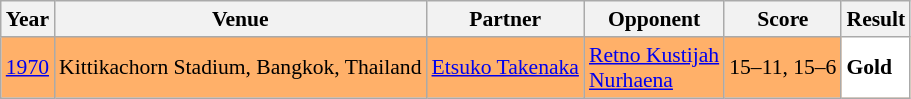<table class="sortable wikitable" style="font-size: 90%;">
<tr>
<th>Year</th>
<th>Venue</th>
<th>Partner</th>
<th>Opponent</th>
<th>Score</th>
<th>Result</th>
</tr>
<tr style="background:#FFB069">
<td align="center"><a href='#'>1970</a></td>
<td align="left">Kittikachorn Stadium, Bangkok, Thailand</td>
<td align="left"> <a href='#'>Etsuko Takenaka</a></td>
<td align="left"> <a href='#'>Retno Kustijah</a><br> <a href='#'>Nurhaena</a></td>
<td align="left">15–11, 15–6</td>
<td style="text-align:left; background:white"> <strong>Gold</strong></td>
</tr>
</table>
